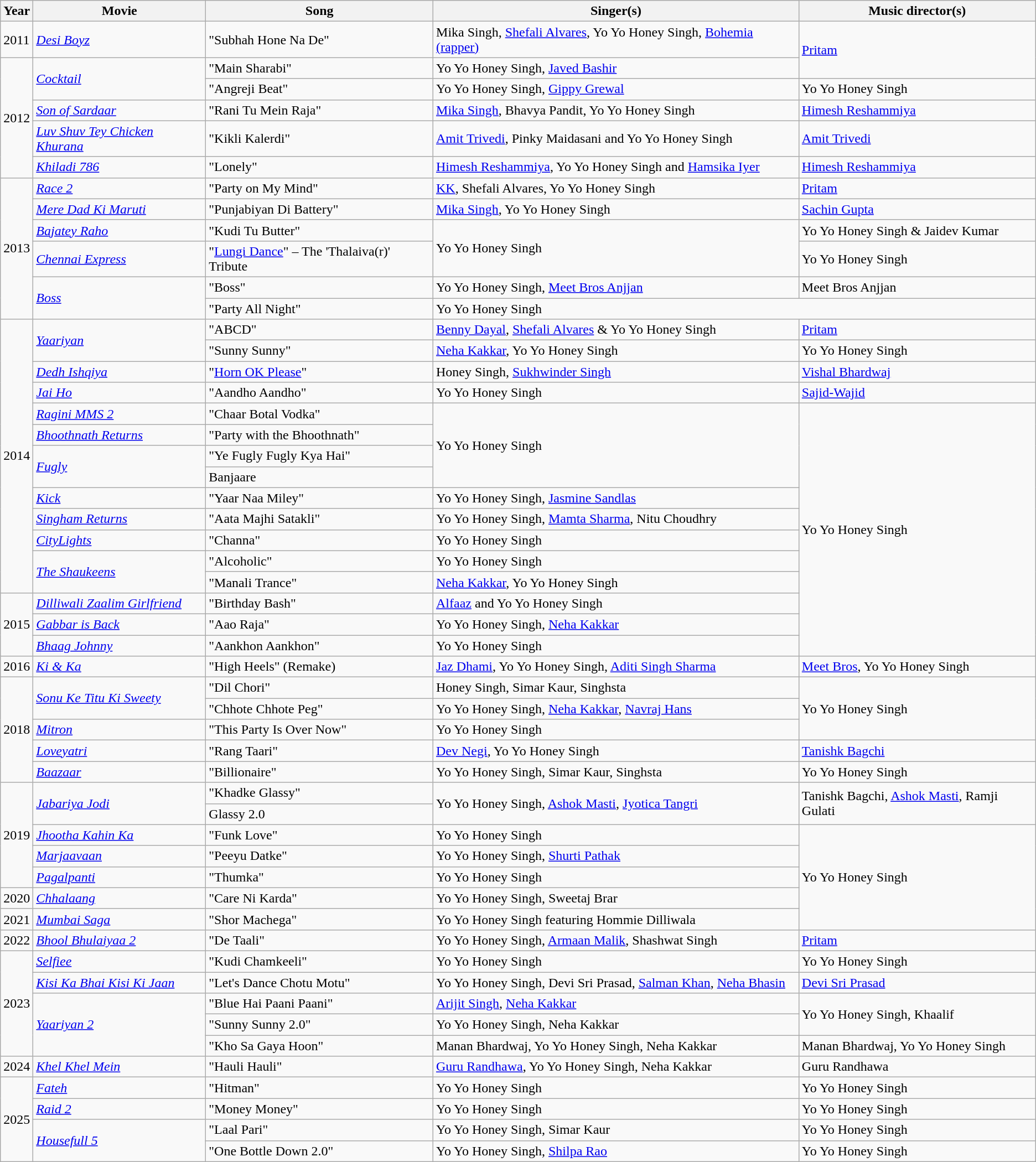<table class="wikitable plainrowheaders">
<tr>
<th scope="col">Year</th>
<th scope="col">Movie</th>
<th scope="col">Song</th>
<th scope="col">Singer(s)</th>
<th scope="col">Music director(s)</th>
</tr>
<tr>
<td>2011</td>
<td><em><a href='#'>Desi Boyz</a></em></td>
<td>"Subhah Hone Na De"</td>
<td>Mika Singh, <a href='#'>Shefali Alvares</a>, Yo Yo Honey Singh, <a href='#'>Bohemia (rapper)</a></td>
<td rowspan="2"><a href='#'>Pritam</a></td>
</tr>
<tr>
<td rowspan="5">2012</td>
<td rowspan="2"><em><a href='#'>Cocktail</a></em></td>
<td>"Main Sharabi"</td>
<td>Yo Yo Honey Singh, <a href='#'>Javed Bashir</a></td>
</tr>
<tr>
<td>"Angreji Beat"</td>
<td>Yo Yo Honey Singh, <a href='#'>Gippy Grewal</a></td>
<td>Yo Yo Honey Singh</td>
</tr>
<tr>
<td><em><a href='#'>Son of Sardaar</a></em></td>
<td>"Rani Tu Mein Raja"</td>
<td><a href='#'>Mika Singh</a>, Bhavya Pandit, Yo Yo Honey Singh</td>
<td><a href='#'>Himesh Reshammiya</a></td>
</tr>
<tr>
<td><em><a href='#'>Luv Shuv Tey Chicken Khurana</a></em></td>
<td>"Kikli Kalerdi"</td>
<td><a href='#'>Amit Trivedi</a>, Pinky Maidasani and Yo Yo Honey Singh</td>
<td><a href='#'>Amit Trivedi</a></td>
</tr>
<tr>
<td><em><a href='#'>Khiladi 786</a></em></td>
<td>"Lonely"</td>
<td><a href='#'>Himesh Reshammiya</a>, Yo Yo Honey Singh and <a href='#'>Hamsika Iyer</a></td>
<td><a href='#'>Himesh Reshammiya</a></td>
</tr>
<tr>
<td rowspan=6>2013</td>
<td><em><a href='#'>Race 2</a></em></td>
<td>"Party on My Mind"</td>
<td><a href='#'>KK</a>, Shefali Alvares, Yo Yo Honey Singh</td>
<td><a href='#'>Pritam</a></td>
</tr>
<tr>
<td><em><a href='#'>Mere Dad Ki Maruti</a></em></td>
<td>"Punjabiyan Di Battery"</td>
<td><a href='#'>Mika Singh</a>, Yo Yo Honey Singh</td>
<td><a href='#'>Sachin Gupta</a></td>
</tr>
<tr>
<td><em><a href='#'>Bajatey Raho</a></em></td>
<td>"Kudi Tu Butter"</td>
<td rowspan=2>Yo Yo Honey Singh</td>
<td>Yo Yo Honey Singh & Jaidev Kumar</td>
</tr>
<tr>
<td><em><a href='#'>Chennai Express</a></em></td>
<td>"<a href='#'>Lungi Dance</a>" – The 'Thalaiva(r)' Tribute</td>
<td>Yo Yo Honey Singh</td>
</tr>
<tr>
<td rowspan=2><em><a href='#'>Boss</a></em></td>
<td>"Boss"</td>
<td>Yo Yo Honey Singh, <a href='#'>Meet Bros Anjjan</a></td>
<td>Meet Bros Anjjan</td>
</tr>
<tr>
<td>"Party All Night"</td>
<td colspan=2>Yo Yo Honey Singh</td>
</tr>
<tr>
<td rowspan="13">2014</td>
<td rowspan=2><a href='#'><em>Yaariyan</em></a></td>
<td>"ABCD"</td>
<td><a href='#'>Benny Dayal</a>, <a href='#'>Shefali Alvares</a> & Yo Yo Honey Singh</td>
<td><a href='#'>Pritam</a></td>
</tr>
<tr>
<td>"Sunny Sunny"</td>
<td><a href='#'>Neha Kakkar</a>, Yo Yo Honey Singh</td>
<td>Yo Yo Honey Singh</td>
</tr>
<tr>
<td><em><a href='#'>Dedh Ishqiya</a></em></td>
<td>"<a href='#'>Horn OK Please</a>"</td>
<td>Honey Singh, <a href='#'>Sukhwinder Singh</a></td>
<td><a href='#'>Vishal Bhardwaj</a></td>
</tr>
<tr>
<td><em><a href='#'>Jai Ho</a></em></td>
<td>"Aandho Aandho"</td>
<td>Yo Yo Honey Singh</td>
<td><a href='#'>Sajid-Wajid</a></td>
</tr>
<tr>
<td><em><a href='#'>Ragini MMS 2</a></em></td>
<td>"Chaar Botal Vodka"</td>
<td rowspan=4>Yo Yo Honey Singh</td>
<td rowspan="12">Yo Yo Honey Singh</td>
</tr>
<tr>
<td><em><a href='#'>Bhoothnath Returns</a></em></td>
<td>"Party with the Bhoothnath"</td>
</tr>
<tr>
<td rowspan=2><em><a href='#'>Fugly</a></em></td>
<td>"Ye Fugly Fugly Kya Hai"</td>
</tr>
<tr>
<td>Banjaare</td>
</tr>
<tr>
<td><em><a href='#'>Kick</a></em></td>
<td>"Yaar Naa Miley"</td>
<td>Yo Yo Honey Singh, <a href='#'>Jasmine Sandlas</a></td>
</tr>
<tr>
<td><em><a href='#'>Singham Returns</a></em></td>
<td>"Aata Majhi Satakli"</td>
<td>Yo Yo Honey Singh, <a href='#'>Mamta Sharma</a>, Nitu Choudhry</td>
</tr>
<tr>
<td><em><a href='#'>CityLights</a></em></td>
<td>"Channa"</td>
<td>Yo Yo Honey Singh</td>
</tr>
<tr>
<td rowspan=2><em><a href='#'>The Shaukeens</a></em></td>
<td>"Alcoholic"</td>
<td>Yo Yo Honey Singh</td>
</tr>
<tr>
<td>"Manali Trance"</td>
<td><a href='#'>Neha Kakkar</a>, Yo Yo Honey Singh</td>
</tr>
<tr>
<td rowspan=3>2015</td>
<td><em><a href='#'>Dilliwali Zaalim Girlfriend</a></em></td>
<td>"Birthday Bash"</td>
<td><a href='#'>Alfaaz</a> and Yo Yo Honey Singh</td>
</tr>
<tr>
<td><em><a href='#'>Gabbar is Back</a></em></td>
<td>"Aao Raja"</td>
<td>Yo Yo Honey Singh, <a href='#'>Neha Kakkar</a></td>
</tr>
<tr>
<td><em><a href='#'>Bhaag Johnny</a></em></td>
<td>"Aankhon Aankhon"</td>
<td>Yo Yo Honey Singh</td>
</tr>
<tr>
<td>2016</td>
<td><em><a href='#'>Ki & Ka</a></em></td>
<td>"High Heels" (Remake)</td>
<td><a href='#'>Jaz Dhami</a>, Yo Yo Honey Singh, <a href='#'>Aditi Singh Sharma</a></td>
<td><a href='#'>Meet Bros</a>, Yo Yo Honey Singh</td>
</tr>
<tr>
<td rowspan=5>2018</td>
<td rowspan=2><em><a href='#'>Sonu Ke Titu Ki Sweety</a></em></td>
<td>"Dil Chori"</td>
<td>Honey Singh, Simar Kaur, Singhsta</td>
<td rowspan=3>Yo Yo Honey Singh</td>
</tr>
<tr>
<td>"Chhote Chhote Peg"</td>
<td>Yo Yo Honey Singh, <a href='#'>Neha Kakkar</a>, <a href='#'>Navraj Hans</a></td>
</tr>
<tr>
<td><em><a href='#'>Mitron</a></em></td>
<td>"This Party Is Over Now"</td>
<td>Yo Yo Honey Singh</td>
</tr>
<tr>
<td><em><a href='#'>Loveyatri</a></em></td>
<td>"Rang Taari"</td>
<td><a href='#'>Dev Negi</a>, Yo Yo Honey Singh</td>
<td><a href='#'>Tanishk Bagchi</a></td>
</tr>
<tr>
<td><em><a href='#'>Baazaar</a></em></td>
<td>"Billionaire"</td>
<td>Yo Yo Honey Singh, Simar Kaur, Singhsta</td>
<td>Yo Yo Honey Singh</td>
</tr>
<tr>
<td rowspan=5>2019</td>
<td rowspan=2><em><a href='#'>Jabariya Jodi</a></em></td>
<td>"Khadke Glassy"</td>
<td rowspan=2>Yo Yo Honey Singh, <a href='#'>Ashok Masti</a>, <a href='#'>Jyotica Tangri</a></td>
<td rowspan=2>Tanishk Bagchi, <a href='#'>Ashok Masti</a>, Ramji Gulati</td>
</tr>
<tr>
<td>Glassy 2.0</td>
</tr>
<tr>
<td><em><a href='#'>Jhootha Kahin Ka</a></em></td>
<td>"Funk Love"</td>
<td>Yo Yo Honey Singh</td>
<td rowspan="5">Yo Yo Honey Singh</td>
</tr>
<tr>
<td><em><a href='#'>Marjaavaan</a></em></td>
<td>"Peeyu Datke"</td>
<td>Yo Yo Honey Singh, <a href='#'>Shurti Pathak</a></td>
</tr>
<tr>
<td><em><a href='#'>Pagalpanti</a></em></td>
<td>"Thumka"</td>
<td>Yo Yo Honey Singh</td>
</tr>
<tr>
<td>2020</td>
<td><em><a href='#'>Chhalaang</a></em></td>
<td>"Care Ni Karda"</td>
<td>Yo Yo Honey Singh, Sweetaj Brar</td>
</tr>
<tr>
<td>2021</td>
<td><em><a href='#'>Mumbai Saga</a></em></td>
<td>"Shor Machega"</td>
<td>Yo Yo Honey Singh featuring Hommie Dilliwala</td>
</tr>
<tr>
<td>2022</td>
<td><em><a href='#'>Bhool Bhulaiyaa 2</a></em></td>
<td>"De Taali"</td>
<td>Yo Yo Honey Singh, <a href='#'>Armaan Malik</a>, Shashwat Singh</td>
<td><a href='#'>Pritam</a></td>
</tr>
<tr>
<td rowspan="5">2023</td>
<td><em><a href='#'>Selfiee</a></em></td>
<td>"Kudi Chamkeeli"</td>
<td>Yo Yo Honey Singh</td>
<td>Yo Yo Honey Singh</td>
</tr>
<tr>
<td><em><a href='#'>Kisi Ka Bhai Kisi Ki Jaan</a></em></td>
<td>"Let's Dance Chotu Motu"</td>
<td>Yo Yo Honey Singh, Devi Sri Prasad, <a href='#'>Salman Khan</a>, <a href='#'>Neha Bhasin</a></td>
<td><a href='#'>Devi Sri Prasad</a></td>
</tr>
<tr>
<td rowspan=3><em><a href='#'>Yaariyan 2</a></em></td>
<td>"Blue Hai Paani Paani"</td>
<td><a href='#'>Arijit Singh</a>, <a href='#'>Neha Kakkar</a></td>
<td rowspan=2>Yo Yo Honey Singh, Khaalif</td>
</tr>
<tr>
<td>"Sunny Sunny 2.0"</td>
<td>Yo Yo Honey Singh, Neha Kakkar</td>
</tr>
<tr>
<td>"Kho Sa Gaya Hoon"</td>
<td>Manan Bhardwaj, Yo Yo Honey Singh, Neha Kakkar</td>
<td>Manan Bhardwaj, Yo Yo Honey Singh</td>
</tr>
<tr>
<td>2024</td>
<td><a href='#'><em>Khel Khel Mein</em></a></td>
<td>"Hauli Hauli"</td>
<td><a href='#'>Guru Randhawa</a>, Yo Yo Honey Singh, Neha Kakkar</td>
<td>Guru Randhawa</td>
</tr>
<tr>
<td rowspan="4">2025</td>
<td><em><a href='#'>Fateh</a></em></td>
<td>"Hitman"</td>
<td>Yo Yo Honey Singh</td>
<td>Yo Yo Honey Singh</td>
</tr>
<tr>
<td><em><a href='#'>Raid 2</a></em></td>
<td>"Money Money"</td>
<td>Yo Yo Honey Singh</td>
<td>Yo Yo Honey Singh</td>
</tr>
<tr>
<td rowspan="2"><em><a href='#'>Housefull 5</a></em></td>
<td>"Laal Pari"</td>
<td>Yo Yo Honey Singh, Simar Kaur</td>
<td>Yo Yo Honey Singh</td>
</tr>
<tr>
<td>"One Bottle Down 2.0"</td>
<td>Yo Yo Honey Singh, <a href='#'>Shilpa Rao</a></td>
<td>Yo Yo Honey Singh</td>
</tr>
</table>
